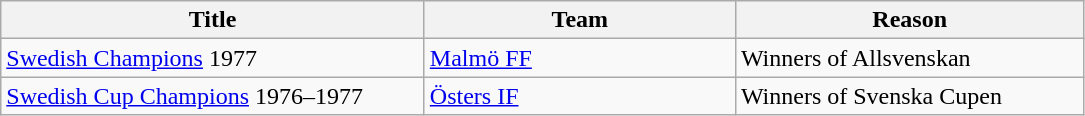<table class="wikitable" style="text-align: left;">
<tr>
<th style="width: 275px;">Title</th>
<th style="width: 200px;">Team</th>
<th style="width: 225px;">Reason</th>
</tr>
<tr>
<td><a href='#'>Swedish Champions</a> 1977</td>
<td><a href='#'>Malmö FF</a></td>
<td>Winners of Allsvenskan</td>
</tr>
<tr>
<td><a href='#'>Swedish Cup Champions</a> 1976–1977</td>
<td><a href='#'>Östers IF</a></td>
<td>Winners of Svenska Cupen</td>
</tr>
</table>
